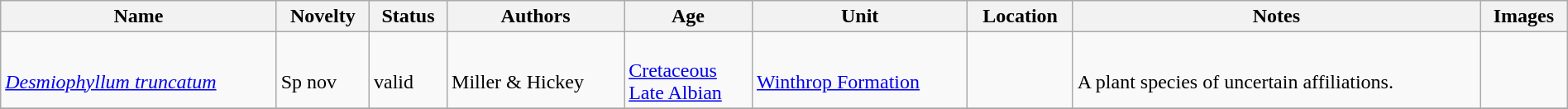<table class="wikitable sortable" align="center" width="100%">
<tr>
<th>Name</th>
<th>Novelty</th>
<th>Status</th>
<th>Authors</th>
<th>Age</th>
<th>Unit</th>
<th>Location</th>
<th>Notes</th>
<th>Images</th>
</tr>
<tr>
<td><br><em><a href='#'>Desmiophyllum truncatum</a></em></td>
<td><br>Sp nov</td>
<td><br>valid</td>
<td><br>Miller & Hickey</td>
<td><br><a href='#'>Cretaceous</a><br><a href='#'>Late Albian</a></td>
<td><br><a href='#'>Winthrop Formation</a></td>
<td><br><br></td>
<td><br>A plant species of uncertain affiliations.</td>
<td></td>
</tr>
<tr>
</tr>
</table>
